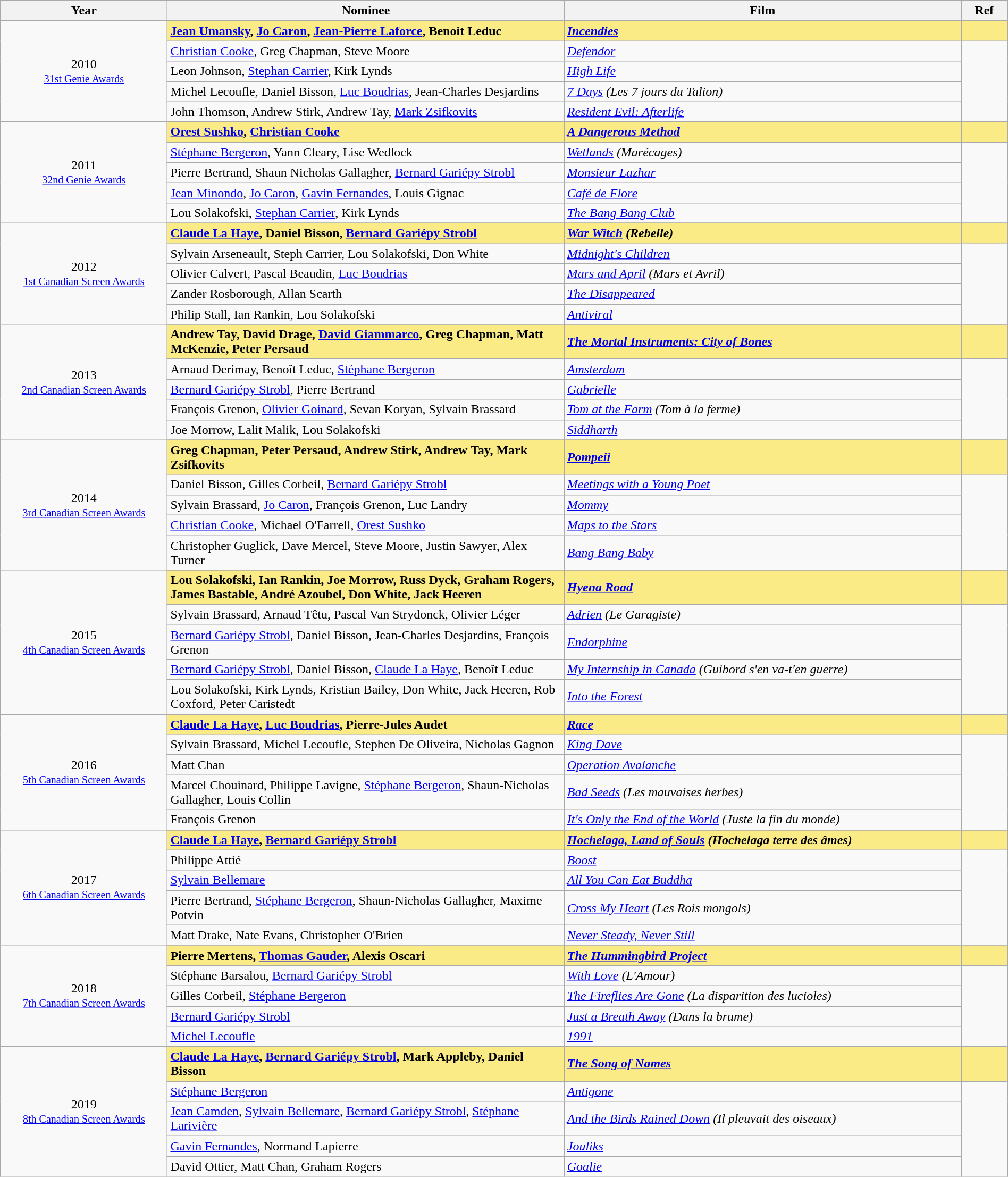<table class="wikitable" style="width:100%;">
<tr style="background:#bebebe;">
<th style="width:8%;">Year</th>
<th style="width:19%;">Nominee</th>
<th style="width:19%;">Film</th>
<th style="width:2%;">Ref</th>
</tr>
<tr>
<td rowspan="6" align="center">2010 <br> <small><a href='#'>31st Genie Awards</a></small></td>
</tr>
<tr style="background:#FAEB86;">
<td><strong><a href='#'>Jean Umansky</a>, <a href='#'>Jo Caron</a>, <a href='#'>Jean-Pierre Laforce</a>, Benoit Leduc</strong></td>
<td><strong><em><a href='#'>Incendies</a></em></strong></td>
<td></td>
</tr>
<tr>
<td><a href='#'>Christian Cooke</a>, Greg Chapman, Steve Moore</td>
<td><em><a href='#'>Defendor</a></em></td>
<td rowspan=4></td>
</tr>
<tr>
<td>Leon Johnson, <a href='#'>Stephan Carrier</a>, Kirk Lynds</td>
<td><em><a href='#'>High Life</a></em></td>
</tr>
<tr>
<td>Michel Lecoufle, Daniel Bisson, <a href='#'>Luc Boudrias</a>, Jean-Charles Desjardins</td>
<td><em><a href='#'>7 Days</a> (Les 7 jours du Talion)</em></td>
</tr>
<tr>
<td>John Thomson, Andrew Stirk, Andrew Tay, <a href='#'>Mark Zsifkovits</a></td>
<td><em><a href='#'>Resident Evil: Afterlife</a></em></td>
</tr>
<tr>
<td rowspan="6" align="center">2011 <br> <small><a href='#'>32nd Genie Awards</a></small></td>
</tr>
<tr style="background:#FAEB86;">
<td><strong><a href='#'>Orest Sushko</a>, <a href='#'>Christian Cooke</a></strong></td>
<td><strong><em><a href='#'>A Dangerous Method</a></em></strong></td>
<td></td>
</tr>
<tr>
<td><a href='#'>Stéphane Bergeron</a>, Yann Cleary, Lise Wedlock</td>
<td><em><a href='#'>Wetlands</a> (Marécages)</em></td>
<td rowspan=4></td>
</tr>
<tr>
<td>Pierre Bertrand, Shaun Nicholas Gallagher, <a href='#'>Bernard Gariépy Strobl</a></td>
<td><em><a href='#'>Monsieur Lazhar</a></em></td>
</tr>
<tr>
<td><a href='#'>Jean Minondo</a>, <a href='#'>Jo Caron</a>, <a href='#'>Gavin Fernandes</a>, Louis Gignac</td>
<td><em><a href='#'>Café de Flore</a></em></td>
</tr>
<tr>
<td>Lou Solakofski, <a href='#'>Stephan Carrier</a>, Kirk Lynds</td>
<td><em><a href='#'>The Bang Bang Club</a></em></td>
</tr>
<tr>
<td rowspan="6" align="center">2012 <br> <small><a href='#'>1st Canadian Screen Awards</a></small></td>
</tr>
<tr style="background:#FAEB86;">
<td><strong><a href='#'>Claude La Haye</a>, Daniel Bisson, <a href='#'>Bernard Gariépy Strobl</a></strong></td>
<td><strong><em><a href='#'>War Witch</a> (Rebelle)</em></strong></td>
<td></td>
</tr>
<tr>
<td>Sylvain Arseneault, Steph Carrier, Lou Solakofski, Don White</td>
<td><em><a href='#'>Midnight's Children</a></em></td>
<td rowspan=4></td>
</tr>
<tr>
<td>Olivier Calvert, Pascal Beaudin, <a href='#'>Luc Boudrias</a></td>
<td><em><a href='#'>Mars and April</a> (Mars et Avril)</em></td>
</tr>
<tr>
<td>Zander Rosborough, Allan Scarth</td>
<td><em><a href='#'>The Disappeared</a></em></td>
</tr>
<tr>
<td>Philip Stall, Ian Rankin, Lou Solakofski</td>
<td><em><a href='#'>Antiviral</a></em></td>
</tr>
<tr>
<td rowspan="6" align="center">2013 <br> <small><a href='#'>2nd Canadian Screen Awards</a></small></td>
</tr>
<tr style="background:#FAEB86;">
<td><strong>Andrew Tay, David Drage, <a href='#'>David Giammarco</a>, Greg Chapman, Matt McKenzie, Peter Persaud</strong></td>
<td><strong><em><a href='#'>The Mortal Instruments: City of Bones</a></em></strong></td>
<td></td>
</tr>
<tr>
<td>Arnaud Derimay, Benoît Leduc, <a href='#'>Stéphane Bergeron</a></td>
<td><em><a href='#'>Amsterdam</a></em></td>
<td rowspan=4></td>
</tr>
<tr>
<td><a href='#'>Bernard Gariépy Strobl</a>, Pierre Bertrand</td>
<td><em><a href='#'>Gabrielle</a></em></td>
</tr>
<tr>
<td>François Grenon, <a href='#'>Olivier Goinard</a>, Sevan Koryan, Sylvain Brassard</td>
<td><em><a href='#'>Tom at the Farm</a> (Tom à la ferme)</em></td>
</tr>
<tr>
<td>Joe Morrow, Lalit Malik, Lou Solakofski</td>
<td><em><a href='#'>Siddharth</a></em></td>
</tr>
<tr>
<td rowspan="6" align="center">2014 <br> <small><a href='#'>3rd Canadian Screen Awards</a></small></td>
</tr>
<tr style="background:#FAEB86;">
<td><strong>Greg Chapman, Peter Persaud, Andrew Stirk, Andrew Tay, Mark Zsifkovits</strong></td>
<td><strong><em><a href='#'>Pompeii</a></em></strong></td>
<td></td>
</tr>
<tr>
<td>Daniel Bisson, Gilles Corbeil, <a href='#'>Bernard Gariépy Strobl</a></td>
<td><em><a href='#'>Meetings with a Young Poet</a></em></td>
<td rowspan=4></td>
</tr>
<tr>
<td>Sylvain Brassard, <a href='#'>Jo Caron</a>, François Grenon, Luc Landry</td>
<td><em><a href='#'>Mommy</a></em></td>
</tr>
<tr>
<td><a href='#'>Christian Cooke</a>, Michael O'Farrell, <a href='#'>Orest Sushko</a></td>
<td><em><a href='#'>Maps to the Stars</a></em></td>
</tr>
<tr>
<td>Christopher Guglick, Dave Mercel, Steve Moore, Justin Sawyer, Alex Turner</td>
<td><em><a href='#'>Bang Bang Baby</a></em></td>
</tr>
<tr>
<td rowspan="6" align="center">2015 <br> <small><a href='#'>4th Canadian Screen Awards</a></small></td>
</tr>
<tr style="background:#FAEB86;">
<td><strong>Lou Solakofski, Ian Rankin, Joe Morrow, Russ Dyck, Graham Rogers, James Bastable, André Azoubel, Don White, Jack Heeren</strong></td>
<td><strong><em><a href='#'>Hyena Road</a></em></strong></td>
<td></td>
</tr>
<tr>
<td>Sylvain Brassard, Arnaud Têtu, Pascal Van Strydonck, Olivier Léger</td>
<td><em><a href='#'>Adrien</a> (Le Garagiste)</em></td>
<td rowspan=4></td>
</tr>
<tr>
<td><a href='#'>Bernard Gariépy Strobl</a>, Daniel Bisson, Jean-Charles Desjardins, François Grenon</td>
<td><em><a href='#'>Endorphine</a></em></td>
</tr>
<tr>
<td><a href='#'>Bernard Gariépy Strobl</a>, Daniel Bisson, <a href='#'>Claude La Haye</a>, Benoît Leduc</td>
<td><em><a href='#'>My Internship in Canada</a> (Guibord s'en va-t'en guerre)</em></td>
</tr>
<tr>
<td>Lou Solakofski, Kirk Lynds, Kristian Bailey, Don White, Jack Heeren, Rob Coxford, Peter Caristedt</td>
<td><em><a href='#'>Into the Forest</a></em></td>
</tr>
<tr>
<td rowspan="6" align="center">2016 <br> <small><a href='#'>5th Canadian Screen Awards</a></small></td>
</tr>
<tr style="background:#FAEB86;">
<td><strong><a href='#'>Claude La Haye</a>, <a href='#'>Luc Boudrias</a>, Pierre-Jules Audet</strong></td>
<td><strong><em><a href='#'>Race</a></em></strong></td>
<td></td>
</tr>
<tr>
<td>Sylvain Brassard, Michel Lecoufle, Stephen De Oliveira, Nicholas Gagnon</td>
<td><em><a href='#'>King Dave</a></em></td>
<td rowspan=4></td>
</tr>
<tr>
<td>Matt Chan</td>
<td><em><a href='#'>Operation Avalanche</a></em></td>
</tr>
<tr>
<td>Marcel Chouinard, Philippe Lavigne, <a href='#'>Stéphane Bergeron</a>, Shaun-Nicholas Gallagher, Louis Collin</td>
<td><em><a href='#'>Bad Seeds</a> (Les mauvaises herbes)</em></td>
</tr>
<tr>
<td>François Grenon</td>
<td><em><a href='#'>It's Only the End of the World</a> (Juste la fin du monde)</em></td>
</tr>
<tr>
<td rowspan="6" align="center">2017 <br> <small><a href='#'>6th Canadian Screen Awards</a></small></td>
</tr>
<tr style="background:#FAEB86;">
<td><strong><a href='#'>Claude La Haye</a>, <a href='#'>Bernard Gariépy Strobl</a></strong></td>
<td><strong><em><a href='#'>Hochelaga, Land of Souls</a> (Hochelaga terre des âmes)</em></strong></td>
<td></td>
</tr>
<tr>
<td>Philippe Attié</td>
<td><em><a href='#'>Boost</a></em></td>
<td rowspan=4></td>
</tr>
<tr>
<td><a href='#'>Sylvain Bellemare</a></td>
<td><em><a href='#'>All You Can Eat Buddha</a></em></td>
</tr>
<tr>
<td>Pierre Bertrand, <a href='#'>Stéphane Bergeron</a>, Shaun-Nicholas Gallagher, Maxime Potvin</td>
<td><em><a href='#'>Cross My Heart</a> (Les Rois mongols)</em></td>
</tr>
<tr>
<td>Matt Drake, Nate Evans, Christopher O'Brien</td>
<td><em><a href='#'>Never Steady, Never Still</a></em></td>
</tr>
<tr>
<td rowspan="6" align="center">2018 <br> <small><a href='#'>7th Canadian Screen Awards</a></small></td>
</tr>
<tr style="background:#FAEB86;">
<td><strong>Pierre Mertens, <a href='#'>Thomas Gauder</a>, Alexis Oscari</strong></td>
<td><strong><em><a href='#'>The Hummingbird Project</a></em></strong></td>
<td></td>
</tr>
<tr>
<td>Stéphane Barsalou, <a href='#'>Bernard Gariépy Strobl</a></td>
<td><em><a href='#'>With Love</a> (L'Amour)</em></td>
<td rowspan=4></td>
</tr>
<tr>
<td>Gilles Corbeil, <a href='#'>Stéphane Bergeron</a></td>
<td><em><a href='#'>The Fireflies Are Gone</a> (La disparition des lucioles)</em></td>
</tr>
<tr>
<td><a href='#'>Bernard Gariépy Strobl</a></td>
<td><em><a href='#'>Just a Breath Away</a> (Dans la brume)</em></td>
</tr>
<tr>
<td><a href='#'>Michel Lecoufle</a></td>
<td><em><a href='#'>1991</a></em></td>
</tr>
<tr>
<td rowspan="6" align="center">2019 <br> <small><a href='#'>8th Canadian Screen Awards</a></small></td>
</tr>
<tr style="background:#FAEB86;">
<td><strong><a href='#'>Claude La Haye</a>, <a href='#'>Bernard Gariépy Strobl</a>, Mark Appleby, Daniel Bisson</strong></td>
<td><strong><em><a href='#'>The Song of Names</a></em></strong></td>
<td></td>
</tr>
<tr>
<td><a href='#'>Stéphane Bergeron</a></td>
<td><em><a href='#'>Antigone</a></em></td>
<td rowspan=4></td>
</tr>
<tr>
<td><a href='#'>Jean Camden</a>, <a href='#'>Sylvain Bellemare</a>, <a href='#'>Bernard Gariépy Strobl</a>, <a href='#'>Stéphane Larivière</a></td>
<td><em><a href='#'>And the Birds Rained Down</a> (Il pleuvait des oiseaux)</em></td>
</tr>
<tr>
<td><a href='#'>Gavin Fernandes</a>, Normand Lapierre</td>
<td><em><a href='#'>Jouliks</a></em></td>
</tr>
<tr>
<td>David Ottier, Matt Chan, Graham Rogers</td>
<td><em><a href='#'>Goalie</a></em></td>
</tr>
</table>
